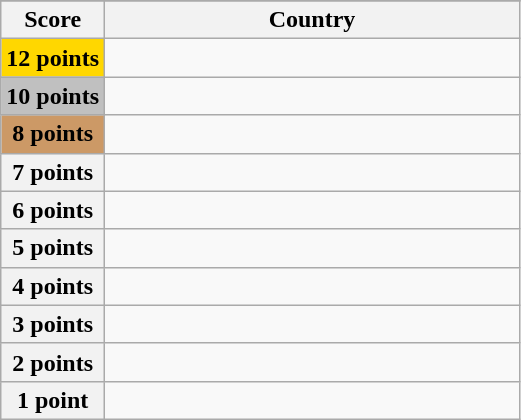<table class="wikitable">
<tr>
</tr>
<tr>
<th scope="col" width="20%">Score</th>
<th scope="col">Country</th>
</tr>
<tr>
<th scope="row" style="background:gold">12 points</th>
<td></td>
</tr>
<tr>
<th scope="row" style="background:silver">10 points</th>
<td></td>
</tr>
<tr>
<th scope="row" style="background:#CC9966">8 points</th>
<td></td>
</tr>
<tr>
<th scope="row">7 points</th>
<td></td>
</tr>
<tr>
<th scope="row">6 points</th>
<td></td>
</tr>
<tr>
<th scope="row">5 points</th>
<td></td>
</tr>
<tr>
<th scope="row">4 points</th>
<td></td>
</tr>
<tr>
<th scope="row">3 points</th>
<td></td>
</tr>
<tr>
<th scope="row">2 points</th>
<td></td>
</tr>
<tr>
<th scope="row">1 point</th>
<td></td>
</tr>
</table>
